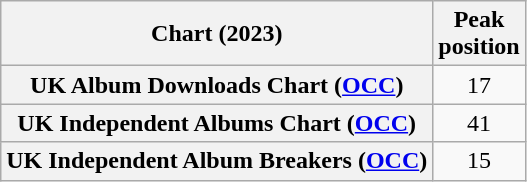<table class="wikitable sortable plainrowheaders" style="text-align:center">
<tr>
<th scope="col">Chart (2023)</th>
<th scope="col">Peak<br>position</th>
</tr>
<tr>
<th scope="row">UK Album Downloads Chart (<a href='#'>OCC</a>)</th>
<td>17</td>
</tr>
<tr>
<th scope="row">UK Independent Albums Chart (<a href='#'>OCC</a>)</th>
<td>41</td>
</tr>
<tr>
<th scope="row">UK Independent Album Breakers (<a href='#'>OCC</a>)</th>
<td>15</td>
</tr>
</table>
